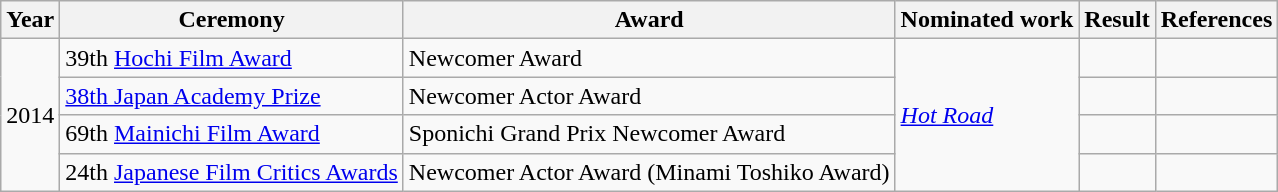<table class="wikitable">
<tr>
<th>Year</th>
<th>Ceremony</th>
<th>Award</th>
<th>Nominated work</th>
<th>Result</th>
<th>References</th>
</tr>
<tr>
<td rowspan="4">2014</td>
<td>39th <a href='#'>Hochi Film Award</a></td>
<td>Newcomer Award</td>
<td rowspan="4"><em><a href='#'>Hot Road</a></em></td>
<td></td>
<td></td>
</tr>
<tr>
<td><a href='#'>38th Japan Academy Prize</a></td>
<td>Newcomer Actor Award</td>
<td></td>
<td></td>
</tr>
<tr>
<td>69th <a href='#'>Mainichi Film Award</a></td>
<td>Sponichi Grand Prix Newcomer Award</td>
<td></td>
<td></td>
</tr>
<tr>
<td>24th <a href='#'>Japanese Film Critics Awards</a></td>
<td>Newcomer Actor Award (Minami Toshiko Award)</td>
<td></td>
<td></td>
</tr>
</table>
